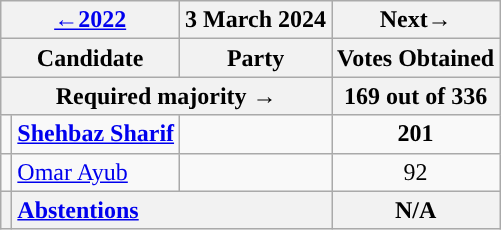<table class="wikitable">
<tr>
<th colspan=2><a href='#'>←2022</a></th>
<th>3 March 2024</th>
<th>Next→</th>
</tr>
<tr>
<th colspan=2>Candidate</th>
<th>Party</th>
<th>Votes Obtained</th>
</tr>
<tr>
<th colspan=3>Required majority →</th>
<th>169 out of 336</th>
</tr>
<tr>
<td style="color:inherit;background:"></td>
<td><strong><a href='#'>Shehbaz Sharif</a></strong></td>
<td></td>
<td style="text-align:center;"><strong>201</strong> </td>
</tr>
<tr>
<td style="color:inherit;background:"></td>
<td><a href='#'>Omar Ayub</a></td>
<td></td>
<td style="text-align:center;">92 </td>
</tr>
<tr class=sortbottom style="background:#f2f2f2; font-weight:bold">
<td></td>
<td colspan=2><a href='#'>Abstentions</a></td>
<td style="text-align:center;">N/A</td>
</tr>
</table>
